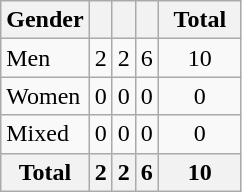<table class="wikitable" style="text-align:center; font-size:100%">
<tr>
<th>Gender</th>
<th width:3em; font-weight:bold;"></th>
<th width:3em; font-weight:bold;"></th>
<th width:3em; font-weight:bold;"></th>
<th style="width:3em; font-weight:bold;">Total</th>
</tr>
<tr>
<td align=left>Men</td>
<td>2</td>
<td>2</td>
<td>6</td>
<td>10</td>
</tr>
<tr>
<td align=left>Women</td>
<td>0</td>
<td>0</td>
<td>0</td>
<td>0</td>
</tr>
<tr>
<td align=left>Mixed</td>
<td>0</td>
<td>0</td>
<td>0</td>
<td>0</td>
</tr>
<tr>
<th>Total</th>
<th>2</th>
<th>2</th>
<th>6</th>
<th>10</th>
</tr>
</table>
